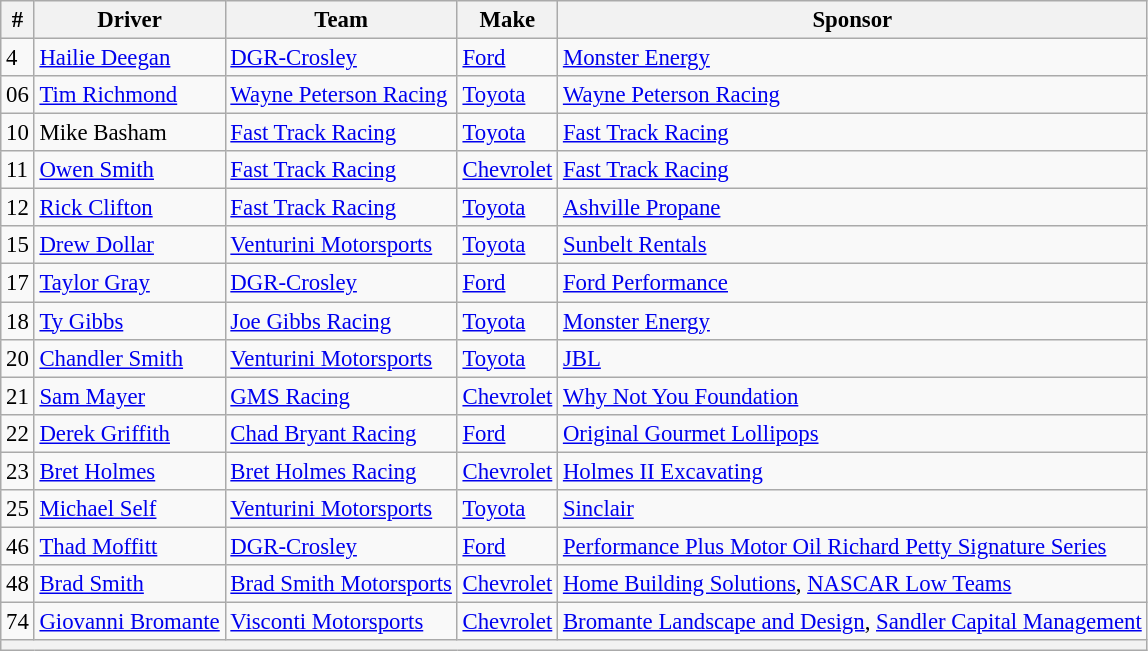<table class="wikitable" style="font-size:95%">
<tr>
<th>#</th>
<th>Driver</th>
<th>Team</th>
<th>Make</th>
<th>Sponsor</th>
</tr>
<tr>
<td>4</td>
<td><a href='#'>Hailie Deegan</a></td>
<td><a href='#'>DGR-Crosley</a></td>
<td><a href='#'>Ford</a></td>
<td><a href='#'>Monster Energy</a></td>
</tr>
<tr>
<td>06</td>
<td><a href='#'>Tim Richmond</a></td>
<td><a href='#'>Wayne Peterson Racing</a></td>
<td><a href='#'>Toyota</a></td>
<td><a href='#'>Wayne Peterson Racing</a></td>
</tr>
<tr>
<td>10</td>
<td>Mike Basham</td>
<td><a href='#'>Fast Track Racing</a></td>
<td><a href='#'>Toyota</a></td>
<td><a href='#'>Fast Track Racing</a></td>
</tr>
<tr>
<td>11</td>
<td><a href='#'>Owen Smith</a></td>
<td><a href='#'>Fast Track Racing</a></td>
<td><a href='#'>Chevrolet</a></td>
<td><a href='#'>Fast Track Racing</a></td>
</tr>
<tr>
<td>12</td>
<td><a href='#'>Rick Clifton</a></td>
<td><a href='#'>Fast Track Racing</a></td>
<td><a href='#'>Toyota</a></td>
<td><a href='#'>Ashville Propane</a></td>
</tr>
<tr>
<td>15</td>
<td><a href='#'>Drew Dollar</a></td>
<td><a href='#'>Venturini Motorsports</a></td>
<td><a href='#'>Toyota</a></td>
<td><a href='#'>Sunbelt Rentals</a></td>
</tr>
<tr>
<td>17</td>
<td><a href='#'>Taylor Gray</a></td>
<td><a href='#'>DGR-Crosley</a></td>
<td><a href='#'>Ford</a></td>
<td><a href='#'>Ford Performance</a></td>
</tr>
<tr>
<td>18</td>
<td><a href='#'>Ty Gibbs</a></td>
<td><a href='#'>Joe Gibbs Racing</a></td>
<td><a href='#'>Toyota</a></td>
<td><a href='#'>Monster Energy</a></td>
</tr>
<tr>
<td>20</td>
<td><a href='#'>Chandler Smith</a></td>
<td><a href='#'>Venturini Motorsports</a></td>
<td><a href='#'>Toyota</a></td>
<td><a href='#'>JBL</a></td>
</tr>
<tr>
<td>21</td>
<td><a href='#'>Sam Mayer</a></td>
<td><a href='#'>GMS Racing</a></td>
<td><a href='#'>Chevrolet</a></td>
<td><a href='#'>Why Not You Foundation</a></td>
</tr>
<tr>
<td>22</td>
<td><a href='#'>Derek Griffith</a></td>
<td><a href='#'>Chad Bryant Racing</a></td>
<td><a href='#'>Ford</a></td>
<td><a href='#'>Original Gourmet Lollipops</a></td>
</tr>
<tr>
<td>23</td>
<td><a href='#'>Bret Holmes</a></td>
<td><a href='#'>Bret Holmes Racing</a></td>
<td><a href='#'>Chevrolet</a></td>
<td><a href='#'>Holmes II Excavating</a></td>
</tr>
<tr>
<td>25</td>
<td><a href='#'>Michael Self</a></td>
<td><a href='#'>Venturini Motorsports</a></td>
<td><a href='#'>Toyota</a></td>
<td><a href='#'>Sinclair</a></td>
</tr>
<tr>
<td>46</td>
<td><a href='#'>Thad Moffitt</a></td>
<td><a href='#'>DGR-Crosley</a></td>
<td><a href='#'>Ford</a></td>
<td><a href='#'>Performance Plus Motor Oil Richard Petty Signature Series</a></td>
</tr>
<tr>
<td>48</td>
<td><a href='#'>Brad Smith</a></td>
<td><a href='#'>Brad Smith Motorsports</a></td>
<td><a href='#'>Chevrolet</a></td>
<td><a href='#'>Home Building Solutions</a>, <a href='#'>NASCAR Low Teams</a></td>
</tr>
<tr>
<td>74</td>
<td><a href='#'>Giovanni Bromante</a></td>
<td><a href='#'>Visconti Motorsports</a></td>
<td><a href='#'>Chevrolet</a></td>
<td><a href='#'>Bromante Landscape and Design</a>, <a href='#'>Sandler Capital Management</a></td>
</tr>
<tr>
<th colspan="5"></th>
</tr>
</table>
